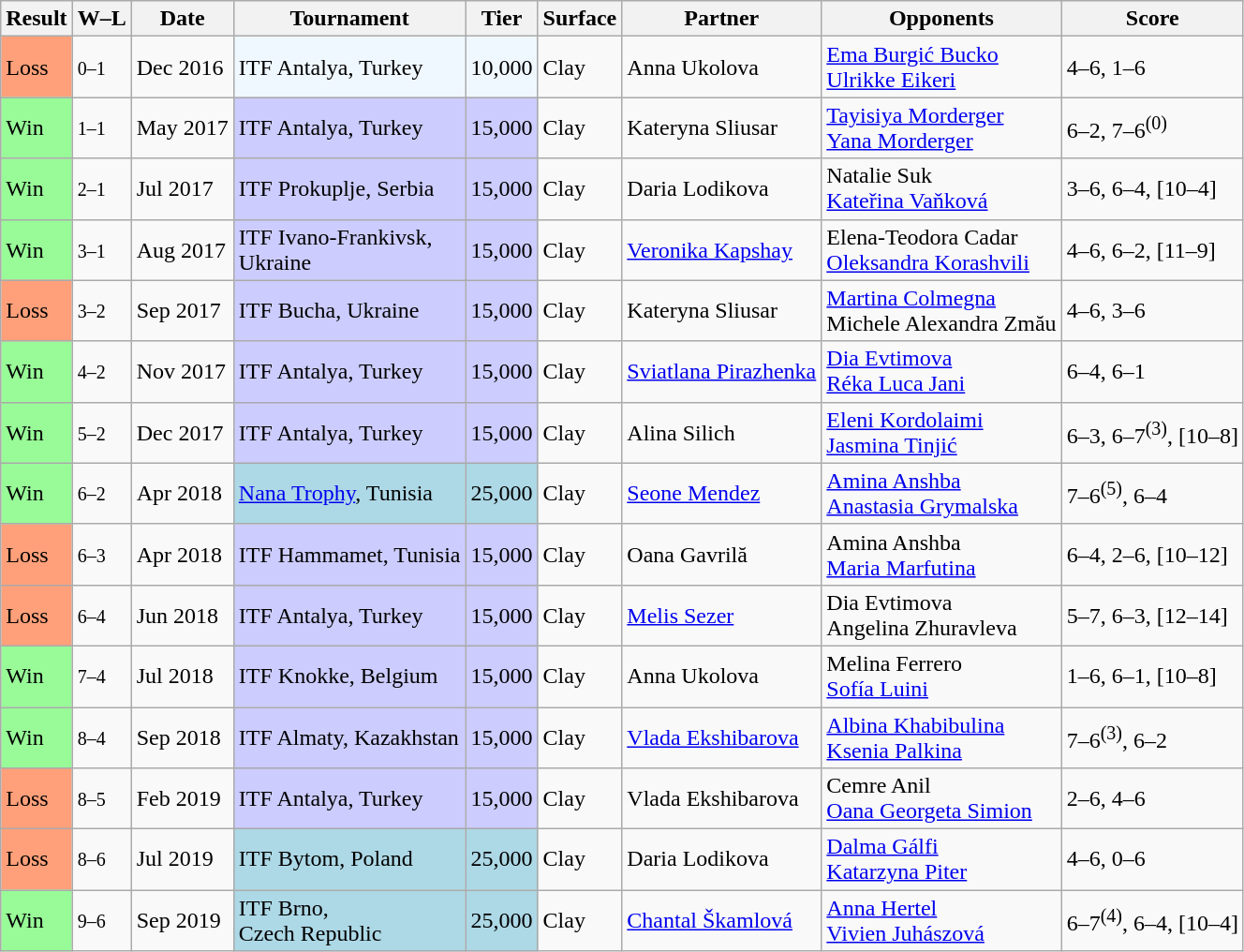<table class="sortable wikitable">
<tr>
<th>Result</th>
<th class="unsortable">W–L</th>
<th>Date</th>
<th>Tournament</th>
<th>Tier</th>
<th>Surface</th>
<th>Partner</th>
<th>Opponents</th>
<th class="unsortable">Score</th>
</tr>
<tr>
<td bgcolor=ffa07a>Loss</td>
<td><small>0–1</small></td>
<td>Dec 2016</td>
<td style="background:#f0f8ff;">ITF Antalya, Turkey</td>
<td style="background:#f0f8ff;">10,000</td>
<td>Clay</td>
<td> Anna Ukolova</td>
<td> <a href='#'>Ema Burgić Bucko</a> <br>  <a href='#'>Ulrikke Eikeri</a></td>
<td>4–6, 1–6</td>
</tr>
<tr>
<td bgcolor=98fb98>Win</td>
<td><small>1–1</small></td>
<td>May 2017</td>
<td style="background:#ccf;">ITF Antalya, Turkey</td>
<td style="background:#ccf;">15,000</td>
<td>Clay</td>
<td> Kateryna Sliusar</td>
<td> <a href='#'>Tayisiya Morderger</a> <br>  <a href='#'>Yana Morderger</a></td>
<td>6–2, 7–6<sup>(0)</sup></td>
</tr>
<tr>
<td bgcolor=98fb98>Win</td>
<td><small>2–1</small></td>
<td>Jul 2017</td>
<td style="background:#ccf;">ITF Prokuplje, Serbia</td>
<td style="background:#ccf;">15,000</td>
<td>Clay</td>
<td> Daria Lodikova</td>
<td> Natalie Suk <br>  <a href='#'>Kateřina Vaňková</a></td>
<td>3–6, 6–4, [10–4]</td>
</tr>
<tr>
<td bgcolor=98fb98>Win</td>
<td><small>3–1</small></td>
<td>Aug 2017</td>
<td style="background:#ccf;">ITF Ivano-Frankivsk, <br>Ukraine</td>
<td style="background:#ccf;">15,000</td>
<td>Clay</td>
<td> <a href='#'>Veronika Kapshay</a></td>
<td> Elena-Teodora Cadar <br>  <a href='#'>Oleksandra Korashvili</a></td>
<td>4–6, 6–2, [11–9]</td>
</tr>
<tr>
<td bgcolor=ffa07a>Loss</td>
<td><small>3–2</small></td>
<td>Sep 2017</td>
<td style="background:#ccf;">ITF Bucha, Ukraine</td>
<td style="background:#ccf;">15,000</td>
<td>Clay</td>
<td> Kateryna Sliusar</td>
<td> <a href='#'>Martina Colmegna</a> <br>  Michele Alexandra Zmău</td>
<td>4–6, 3–6</td>
</tr>
<tr>
<td bgcolor=98fb98>Win</td>
<td><small>4–2</small></td>
<td>Nov 2017</td>
<td style="background:#ccf;">ITF Antalya, Turkey</td>
<td style="background:#ccf;">15,000</td>
<td>Clay</td>
<td> <a href='#'>Sviatlana Pirazhenka</a></td>
<td> <a href='#'>Dia Evtimova</a> <br>  <a href='#'>Réka Luca Jani</a></td>
<td>6–4, 6–1</td>
</tr>
<tr>
<td bgcolor=98fb98>Win</td>
<td><small>5–2</small></td>
<td>Dec 2017</td>
<td style="background:#ccf;">ITF Antalya, Turkey</td>
<td style="background:#ccf;">15,000</td>
<td>Clay</td>
<td> Alina Silich</td>
<td> <a href='#'>Eleni Kordolaimi</a> <br>  <a href='#'>Jasmina Tinjić</a></td>
<td>6–3, 6–7<sup>(3)</sup>, [10–8]</td>
</tr>
<tr>
<td bgcolor=98fb98>Win</td>
<td><small>6–2</small></td>
<td>Apr 2018</td>
<td style="background:lightblue;"><a href='#'>Nana Trophy</a>, Tunisia</td>
<td style="background:lightblue;">25,000</td>
<td>Clay</td>
<td> <a href='#'>Seone Mendez</a></td>
<td> <a href='#'>Amina Anshba</a> <br>  <a href='#'>Anastasia Grymalska</a></td>
<td>7–6<sup>(5)</sup>, 6–4</td>
</tr>
<tr>
<td bgcolor=ffa07a>Loss</td>
<td><small>6–3</small></td>
<td>Apr 2018</td>
<td style="background:#ccf;">ITF Hammamet, Tunisia</td>
<td style="background:#ccf;">15,000</td>
<td>Clay</td>
<td> Oana Gavrilă</td>
<td> Amina Anshba <br>  <a href='#'>Maria Marfutina</a></td>
<td>6–4, 2–6, [10–12]</td>
</tr>
<tr>
<td bgcolor=ffa07a>Loss</td>
<td><small>6–4</small></td>
<td>Jun 2018</td>
<td style="background:#ccf;">ITF Antalya, Turkey</td>
<td style="background:#ccf;">15,000</td>
<td>Clay</td>
<td> <a href='#'>Melis Sezer</a></td>
<td> Dia Evtimova <br>  Angelina Zhuravleva</td>
<td>5–7, 6–3, [12–14]</td>
</tr>
<tr>
<td bgcolor=98fb98>Win</td>
<td><small>7–4</small></td>
<td>Jul 2018</td>
<td style="background:#ccf;">ITF Knokke, Belgium</td>
<td style="background:#ccf;">15,000</td>
<td>Clay</td>
<td> Anna Ukolova</td>
<td> Melina Ferrero <br>  <a href='#'>Sofía Luini</a></td>
<td>1–6, 6–1, [10–8]</td>
</tr>
<tr>
<td bgcolor=98fb98>Win</td>
<td><small>8–4</small></td>
<td>Sep 2018</td>
<td style="background:#ccf;">ITF Almaty, Kazakhstan</td>
<td style="background:#ccf;">15,000</td>
<td>Clay</td>
<td> <a href='#'>Vlada Ekshibarova</a></td>
<td> <a href='#'>Albina Khabibulina</a> <br>  <a href='#'>Ksenia Palkina</a></td>
<td>7–6<sup>(3)</sup>, 6–2</td>
</tr>
<tr>
<td bgcolor=ffa07a>Loss</td>
<td><small>8–5</small></td>
<td>Feb 2019</td>
<td style="background:#ccf;">ITF Antalya, Turkey</td>
<td style="background:#ccf;">15,000</td>
<td>Clay</td>
<td> Vlada Ekshibarova</td>
<td> Cemre Anil <br>  <a href='#'>Oana Georgeta Simion</a></td>
<td>2–6, 4–6</td>
</tr>
<tr>
<td bgcolor=ffa07a>Loss</td>
<td><small>8–6</small></td>
<td>Jul 2019</td>
<td style="background:lightblue;">ITF Bytom, Poland</td>
<td style="background:lightblue;">25,000</td>
<td>Clay</td>
<td> Daria Lodikova</td>
<td> <a href='#'>Dalma Gálfi</a> <br>  <a href='#'>Katarzyna Piter</a></td>
<td>4–6, 0–6</td>
</tr>
<tr>
<td bgcolor=98fb98>Win</td>
<td><small>9–6</small></td>
<td>Sep 2019</td>
<td style="background:lightblue;">ITF Brno, <br>Czech Republic</td>
<td style="background:lightblue;">25,000</td>
<td>Clay</td>
<td> <a href='#'>Chantal Škamlová</a></td>
<td> <a href='#'>Anna Hertel</a> <br>  <a href='#'>Vivien Juhászová</a></td>
<td>6–7<sup>(4)</sup>, 6–4, [10–4]</td>
</tr>
</table>
